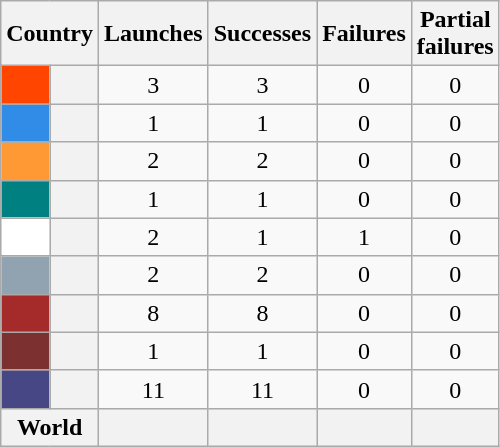<table class="wikitable sortable" style="text-align:center;">
<tr>
<th colspan=2>Country</th>
<th>Launches</th>
<th>Successes</th>
<th>Failures</th>
<th>Partial <br> failures</th>
</tr>
<tr>
<th style="background:#ff4500;"></th>
<th style="text-align:left;"></th>
<td>3</td>
<td>3</td>
<td>0</td>
<td>0</td>
</tr>
<tr>
<th style="background:#318ce7;"></th>
<th style="text-align:left;"></th>
<td>1</td>
<td>1</td>
<td>0</td>
<td>0</td>
</tr>
<tr>
<th style="background:#ff9933;"></th>
<th style="text-align:left;"></th>
<td>2</td>
<td>2</td>
<td>0</td>
<td>0</td>
</tr>
<tr>
<th style="background:#008080;"></th>
<th style="text-align:left;"></th>
<td>1</td>
<td>1</td>
<td>0</td>
<td>0</td>
</tr>
<tr>
<th style="background:#ffffff;"></th>
<th style="text-align:left;"></th>
<td>2</td>
<td>1</td>
<td>1</td>
<td>0</td>
</tr>
<tr>
<th style="background:#91a3b0;"></th>
<th style="text-align:left;"></th>
<td>2</td>
<td>2</td>
<td>0</td>
<td>0</td>
</tr>
<tr>
<th style="background:#a52a2a;"></th>
<th style="text-align:left;"></th>
<td>8</td>
<td>8</td>
<td>0</td>
<td>0</td>
</tr>
<tr>
<th style="background:#7c3030;"></th>
<th style="text-align:left;"></th>
<td>1</td>
<td>1</td>
<td>0</td>
<td>0</td>
</tr>
<tr>
<th style="background:#484785;"></th>
<th style="text-align:left;"></th>
<td>11</td>
<td>11</td>
<td>0</td>
<td>0</td>
</tr>
<tr class="sortbottom">
<th colspan="2">World</th>
<th></th>
<th></th>
<th></th>
<th></th>
</tr>
</table>
